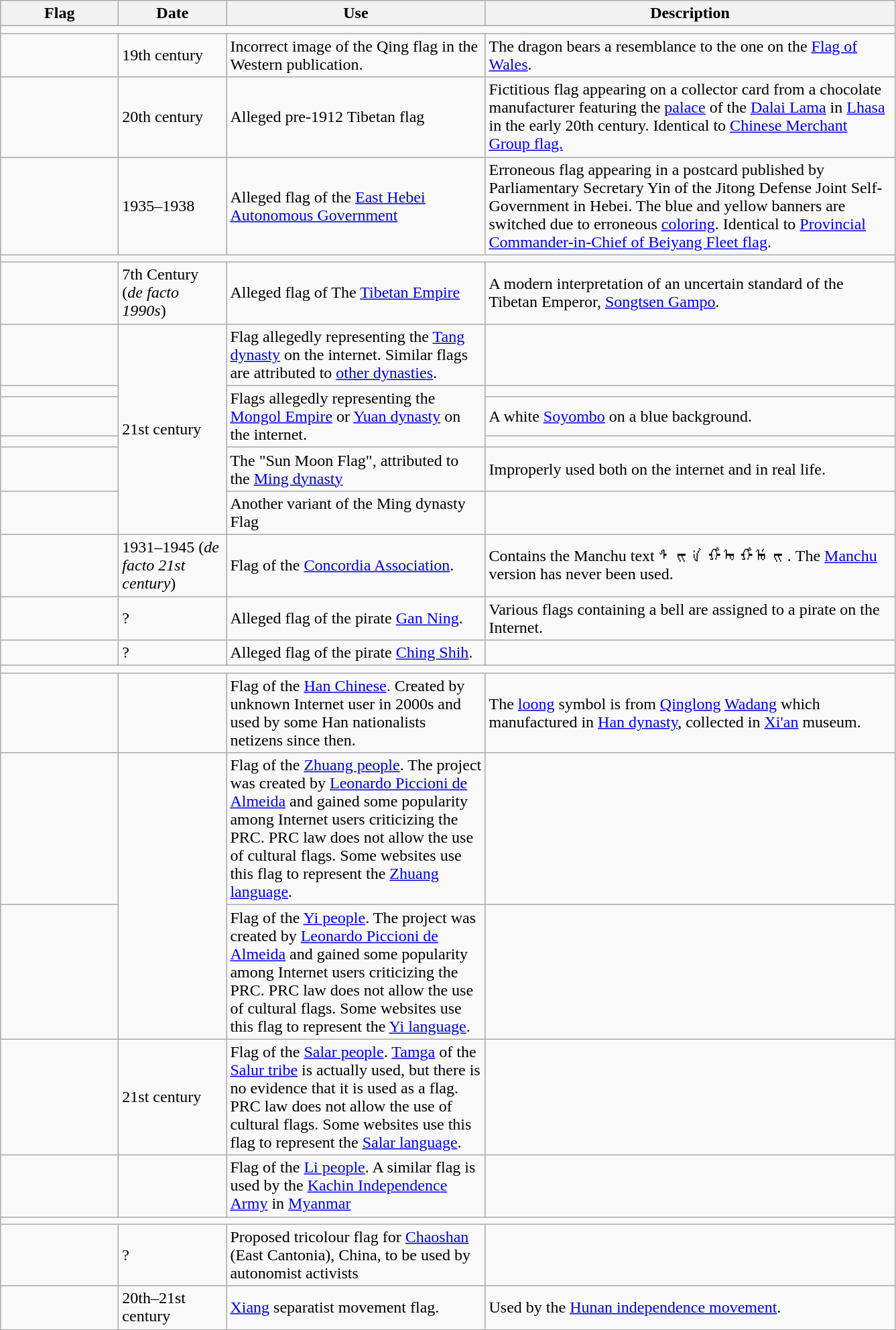<table class="wikitable">
<tr>
<th width="110">Flag</th>
<th width="100">Date</th>
<th width="250">Use</th>
<th width="400">Description</th>
</tr>
<tr>
<td colspan="4"></td>
</tr>
<tr>
<td></td>
<td>19th century</td>
<td>Incorrect image of the Qing flag in the Western publication.</td>
<td>The dragon bears a resemblance to the one on the <a href='#'>Flag of Wales</a>.</td>
</tr>
<tr>
<td></td>
<td>20th century</td>
<td>Alleged pre-1912 Tibetan flag</td>
<td>Fictitious flag appearing on a collector card from a chocolate manufacturer featuring the <a href='#'>palace</a> of the <a href='#'>Dalai Lama</a> in <a href='#'>Lhasa</a> in the early 20th century. Identical to <a href='#'>Chinese Merchant Group flag.</a></td>
</tr>
<tr>
<td></td>
<td>1935–1938</td>
<td>Alleged flag of the <a href='#'>East Hebei Autonomous Government</a></td>
<td>Erroneous flag appearing in a postcard published by Parliamentary Secretary Yin of the Jitong Defense Joint Self-Government in Hebei. The blue and yellow banners are switched due to erroneous <a href='#'>coloring</a>. Identical to <a href='#'>Provincial Commander-in-Chief of Beiyang Fleet flag</a>.</td>
</tr>
<tr>
<td colspan="4"></td>
</tr>
<tr>
<td></td>
<td>7th Century (<em>de facto 1990s</em>)</td>
<td>Alleged flag of The <a href='#'>Tibetan Empire</a></td>
<td>A modern interpretation of an uncertain standard of the Tibetan Emperor, <a href='#'>Songtsen Gampo</a>.</td>
</tr>
<tr>
<td></td>
<td rowspan="6">21st century</td>
<td>Flag allegedly representing the <a href='#'>Tang dynasty</a> on the internet. Similar flags are attributed to <a href='#'>other dynasties</a>.</td>
<td></td>
</tr>
<tr>
<td></td>
<td rowspan="3">Flags allegedly representing the <a href='#'>Mongol Empire</a> or <a href='#'>Yuan dynasty</a> on the internet.</td>
<td></td>
</tr>
<tr>
<td></td>
<td>A white <a href='#'>Soyombo</a> on a blue background.</td>
</tr>
<tr>
<td></td>
<td></td>
</tr>
<tr>
<td></td>
<td>The "Sun Moon Flag", attributed to the <a href='#'>Ming dynasty</a></td>
<td>Improperly used both on the internet and in real life.</td>
</tr>
<tr>
<td></td>
<td>Another variant of the Ming dynasty Flag</td>
</tr>
<tr>
<td></td>
<td>1931–1945 (<em>de facto 21st century</em>)</td>
<td>Flag of the <a href='#'>Concordia Association</a>.</td>
<td>Contains the Manchu text ᠰᡳᡝᡥᠣᡥᡠᡳ. The <a href='#'>Manchu</a> version has never been used.</td>
</tr>
<tr>
<td></td>
<td>?</td>
<td>Alleged flag of the pirate <a href='#'>Gan Ning</a>.</td>
<td>Various flags containing a bell are assigned to a pirate on the Internet.</td>
</tr>
<tr>
<td></td>
<td>?</td>
<td>Alleged flag of the pirate <a href='#'>Ching Shih</a>.</td>
<td></td>
</tr>
<tr>
<td colspan="4"></td>
</tr>
<tr>
<td></td>
<td></td>
<td>Flag of the <a href='#'>Han Chinese</a>. Created by unknown Internet user in 2000s and used by some Han nationalists netizens since then.</td>
<td>The <a href='#'>loong</a> symbol is from <a href='#'>Qinglong</a> <a href='#'>Wadang</a> which manufactured in <a href='#'>Han dynasty</a>, collected in <a href='#'>Xi'an</a> museum.</td>
</tr>
<tr>
<td></td>
<td rowspan="2"></td>
<td>Flag of the <a href='#'>Zhuang people</a>. The project was created by <a href='#'>Leonardo Piccioni de Almeida</a> and gained some popularity among Internet users criticizing the PRC. PRC law does not allow the use of cultural flags. Some websites use this flag to represent the <a href='#'>Zhuang language</a>.</td>
<td></td>
</tr>
<tr>
<td></td>
<td>Flag of the <a href='#'>Yi people</a>. The project was created by <a href='#'>Leonardo Piccioni de Almeida</a> and gained some popularity among Internet users criticizing the PRC. PRC law does not allow the use of cultural flags. Some websites use this flag to represent the <a href='#'>Yi language</a>.</td>
<td></td>
</tr>
<tr>
<td></td>
<td>21st century</td>
<td>Flag of the <a href='#'>Salar people</a>. <a href='#'>Tamga</a> of the <a href='#'>Salur tribe</a> is actually used, but there is no evidence that it is used as a flag. PRC law does not allow the use of cultural flags. Some websites use this flag to represent the <a href='#'>Salar language</a>.</td>
<td></td>
</tr>
<tr>
<td></td>
<td></td>
<td>Flag of the <a href='#'>Li people</a>. A similar flag is used by the <a href='#'>Kachin Independence Army</a> in <a href='#'>Myanmar</a></td>
<td></td>
</tr>
<tr>
<td colspan="4"></td>
</tr>
<tr>
<td></td>
<td>?</td>
<td>Proposed tricolour flag for <a href='#'>Chaoshan</a> (East Cantonia), China, to be used by autonomist activists</td>
<td></td>
</tr>
<tr>
<td></td>
<td>20th–21st century</td>
<td><a href='#'>Xiang</a> separatist movement flag.</td>
<td>Used by the <a href='#'>Hunan independence movement</a>.</td>
</tr>
</table>
